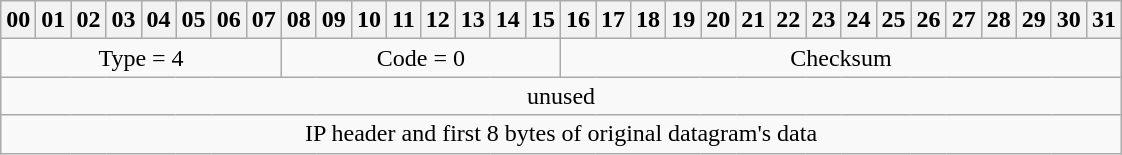<table class="wikitable">
<tr>
<th>00</th>
<th>01</th>
<th>02</th>
<th>03</th>
<th>04</th>
<th>05</th>
<th>06</th>
<th>07</th>
<th>08</th>
<th>09</th>
<th>10</th>
<th>11</th>
<th>12</th>
<th>13</th>
<th>14</th>
<th>15</th>
<th>16</th>
<th>17</th>
<th>18</th>
<th>19</th>
<th>20</th>
<th>21</th>
<th>22</th>
<th>23</th>
<th>24</th>
<th>25</th>
<th>26</th>
<th>27</th>
<th>28</th>
<th>29</th>
<th>30</th>
<th>31</th>
</tr>
<tr style="text-align:center;">
<td colspan="8">Type = 4</td>
<td colspan="8">Code = 0</td>
<td colspan="16">Checksum</td>
</tr>
<tr>
<td colspan="32" style="text-align:center;">unused</td>
</tr>
<tr>
<td colspan="32" style="text-align:center;">IP header and first 8 bytes of original datagram's data</td>
</tr>
</table>
